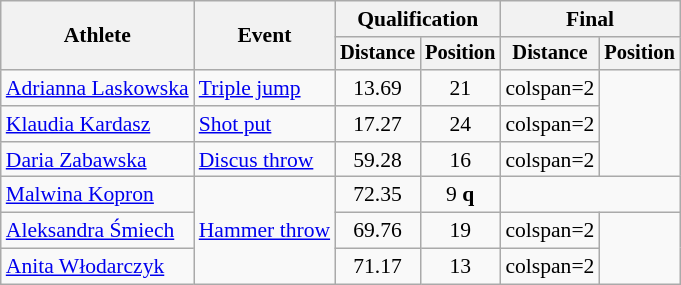<table class=wikitable style=font-size:90%>
<tr>
<th rowspan=2>Athlete</th>
<th rowspan=2>Event</th>
<th colspan=2>Qualification</th>
<th colspan=2>Final</th>
</tr>
<tr style=font-size:95%>
<th>Distance</th>
<th>Position</th>
<th>Distance</th>
<th>Position</th>
</tr>
<tr align=center>
<td align=left><a href='#'>Adrianna Laskowska</a></td>
<td align=left><a href='#'>Triple jump</a></td>
<td>13.69</td>
<td>21</td>
<td>colspan=2 </td>
</tr>
<tr align=center>
<td align=left><a href='#'>Klaudia Kardasz</a></td>
<td align=left><a href='#'>Shot put</a></td>
<td>17.27</td>
<td>24</td>
<td>colspan=2 </td>
</tr>
<tr align=center>
<td align=left><a href='#'>Daria Zabawska</a></td>
<td align=left><a href='#'>Discus throw</a></td>
<td>59.28</td>
<td>16</td>
<td>colspan=2 </td>
</tr>
<tr align=center>
<td align=left><a href='#'>Malwina Kopron</a></td>
<td align=left rowspan=3><a href='#'>Hammer throw</a></td>
<td>72.35 </td>
<td>9 <strong>q</strong></td>
<td colspan=2></td>
</tr>
<tr align=center>
<td align=left><a href='#'>Aleksandra Śmiech</a></td>
<td>69.76</td>
<td>19</td>
<td>colspan=2 </td>
</tr>
<tr align=center>
<td align=left><a href='#'>Anita Włodarczyk</a></td>
<td>71.17</td>
<td>13</td>
<td>colspan=2 </td>
</tr>
</table>
